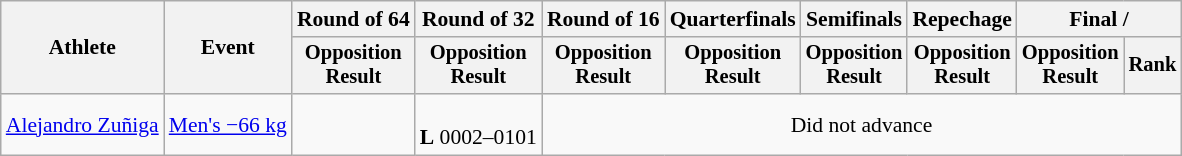<table class="wikitable" style="font-size:90%">
<tr>
<th rowspan="2">Athlete</th>
<th rowspan="2">Event</th>
<th>Round of 64</th>
<th>Round of 32</th>
<th>Round of 16</th>
<th>Quarterfinals</th>
<th>Semifinals</th>
<th>Repechage</th>
<th colspan=2>Final / </th>
</tr>
<tr style="font-size:95%">
<th>Opposition<br>Result</th>
<th>Opposition<br>Result</th>
<th>Opposition<br>Result</th>
<th>Opposition<br>Result</th>
<th>Opposition<br>Result</th>
<th>Opposition<br>Result</th>
<th>Opposition<br>Result</th>
<th>Rank</th>
</tr>
<tr align=center>
<td align=left><a href='#'>Alejandro Zuñiga</a></td>
<td align=left><a href='#'>Men's −66 kg</a></td>
<td></td>
<td><br><strong>L</strong> 0002–0101</td>
<td colspan=6>Did not advance</td>
</tr>
</table>
